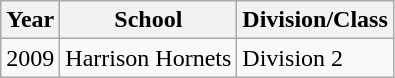<table class="wikitable">
<tr>
<th>Year</th>
<th>School</th>
<th>Division/Class</th>
</tr>
<tr>
<td>2009</td>
<td>Harrison Hornets</td>
<td>Division 2</td>
</tr>
</table>
